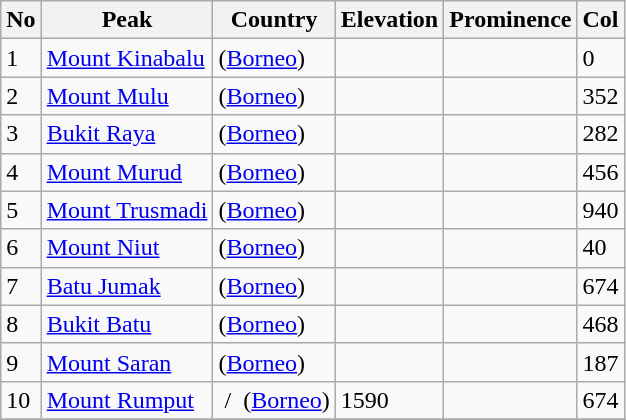<table class="wikitable sortable">
<tr>
<th>No</th>
<th>Peak</th>
<th>Country</th>
<th>Elevation</th>
<th>Prominence</th>
<th>Col</th>
</tr>
<tr>
<td>1</td>
<td><a href='#'>Mount Kinabalu</a></td>
<td> (<a href='#'>Borneo</a>)</td>
<td></td>
<td></td>
<td>0</td>
</tr>
<tr>
<td>2</td>
<td><a href='#'>Mount Mulu</a></td>
<td> (<a href='#'>Borneo</a>)</td>
<td></td>
<td></td>
<td>352</td>
</tr>
<tr>
<td>3</td>
<td><a href='#'>Bukit Raya</a></td>
<td> (<a href='#'>Borneo</a>)</td>
<td></td>
<td></td>
<td>282</td>
</tr>
<tr>
<td>4</td>
<td><a href='#'>Mount Murud</a></td>
<td> (<a href='#'>Borneo</a>)</td>
<td></td>
<td></td>
<td>456</td>
</tr>
<tr>
<td>5</td>
<td><a href='#'>Mount Trusmadi</a></td>
<td> (<a href='#'>Borneo</a>)</td>
<td></td>
<td></td>
<td>940</td>
</tr>
<tr>
<td>6</td>
<td><a href='#'>Mount Niut</a></td>
<td> (<a href='#'>Borneo</a>)</td>
<td></td>
<td></td>
<td>40</td>
</tr>
<tr>
<td>7</td>
<td><a href='#'>Batu Jumak</a></td>
<td> (<a href='#'>Borneo</a>)</td>
<td></td>
<td></td>
<td>674</td>
</tr>
<tr>
<td>8</td>
<td><a href='#'>Bukit Batu</a></td>
<td> (<a href='#'>Borneo</a>)</td>
<td></td>
<td></td>
<td>468</td>
</tr>
<tr>
<td>9</td>
<td><a href='#'>Mount Saran</a></td>
<td> (<a href='#'>Borneo</a>)</td>
<td></td>
<td></td>
<td>187</td>
</tr>
<tr>
<td>10</td>
<td><a href='#'>Mount Rumput</a></td>
<td> /  (<a href='#'>Borneo</a>)</td>
<td>1590</td>
<td></td>
<td>674</td>
</tr>
<tr>
</tr>
</table>
